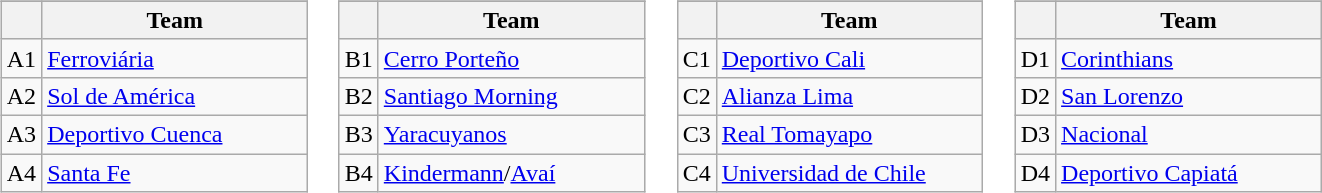<table>
<tr valign=top>
<td width=25%><br><table class="wikitable">
<tr>
</tr>
<tr>
<th></th>
<th width=170>Team</th>
</tr>
<tr>
<td align=center>A1</td>
<td> <a href='#'>Ferroviária</a></td>
</tr>
<tr>
<td align=center>A2</td>
<td> <a href='#'>Sol de América</a></td>
</tr>
<tr>
<td align=center>A3</td>
<td> <a href='#'>Deportivo Cuenca</a></td>
</tr>
<tr>
<td align=center>A4</td>
<td> <a href='#'>Santa Fe</a></td>
</tr>
</table>
</td>
<td width=25%><br><table class="wikitable">
<tr>
</tr>
<tr>
<th></th>
<th width=170>Team</th>
</tr>
<tr>
<td align=center>B1</td>
<td> <a href='#'>Cerro Porteño</a></td>
</tr>
<tr>
<td align=center>B2</td>
<td> <a href='#'>Santiago Morning</a></td>
</tr>
<tr>
<td align=center>B3</td>
<td> <a href='#'>Yaracuyanos</a></td>
</tr>
<tr>
<td align=center>B4</td>
<td> <a href='#'>Kindermann</a>/<a href='#'>Avaí</a></td>
</tr>
</table>
</td>
<td width=25%><br><table class="wikitable">
<tr>
</tr>
<tr>
<th></th>
<th width=170>Team</th>
</tr>
<tr>
<td align=center>C1</td>
<td> <a href='#'>Deportivo Cali</a></td>
</tr>
<tr>
<td align=center>C2</td>
<td> <a href='#'>Alianza Lima</a></td>
</tr>
<tr>
<td align=center>C3</td>
<td> <a href='#'>Real Tomayapo</a></td>
</tr>
<tr>
<td align=center>C4</td>
<td> <a href='#'>Universidad de Chile</a></td>
</tr>
</table>
</td>
<td width=25%><br><table class="wikitable">
<tr>
</tr>
<tr>
<th></th>
<th width=170>Team</th>
</tr>
<tr>
<td align=center>D1</td>
<td> <a href='#'>Corinthians</a></td>
</tr>
<tr>
<td align=center>D2</td>
<td> <a href='#'>San Lorenzo</a></td>
</tr>
<tr>
<td align=center>D3</td>
<td> <a href='#'>Nacional</a></td>
</tr>
<tr>
<td align=center>D4</td>
<td> <a href='#'>Deportivo Capiatá</a></td>
</tr>
</table>
</td>
</tr>
</table>
